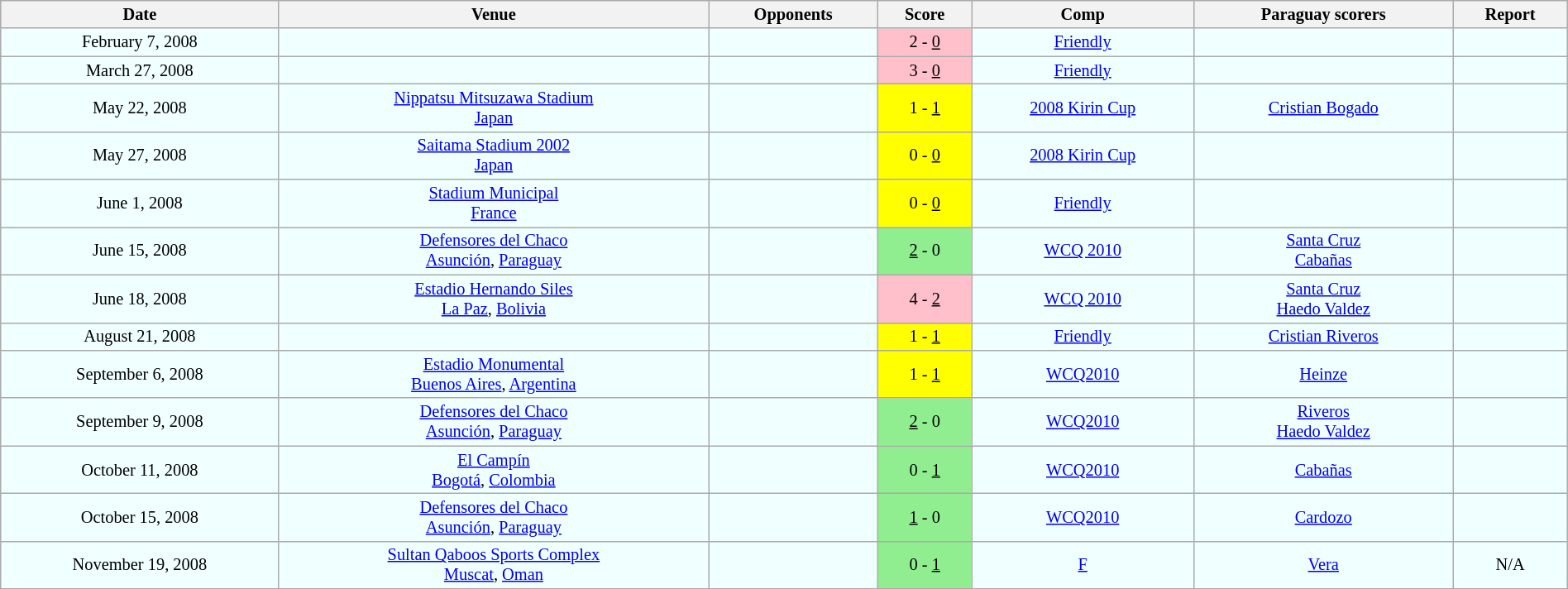<table class="wikitable" style="font-size:85%; text-align:center;" width="100%">
<tr>
<th>Date</th>
<th>Venue</th>
<th>Opponents</th>
<th>Score</th>
<th>Comp</th>
<th>Paraguay scorers</th>
<th>Report</th>
</tr>
<tr bgcolor=Azure>
<td>February 7, 2008</td>
<td></td>
<td></td>
<td bgcolor="pink">2 - <u>0</u></td>
<td><a href='#'>Friendly</a></td>
<td></td>
<td></td>
</tr>
<tr bgcolor=Azure>
<td>March 27, 2008</td>
<td></td>
<td></td>
<td bgcolor="pink">3 - <u>0</u></td>
<td><a href='#'>Friendly</a></td>
<td></td>
<td></td>
</tr>
<tr bgcolor=Azure>
<td>May 22, 2008</td>
<td><a href='#'>Nippatsu Mitsuzawa Stadium</a><br><a href='#'>Japan</a></td>
<td></td>
<td bgcolor="yellow">1 - <u>1</u></td>
<td><a href='#'>2008 Kirin Cup</a></td>
<td><a href='#'>Cristian Bogado</a> </td>
<td></td>
</tr>
<tr bgcolor=Azure>
<td>May 27, 2008</td>
<td><a href='#'>Saitama Stadium 2002</a><br><a href='#'>Japan</a></td>
<td></td>
<td bgcolor="yellow">0 - <u>0</u></td>
<td><a href='#'>2008 Kirin Cup</a></td>
<td></td>
<td></td>
</tr>
<tr bgcolor=Azure>
<td>June 1, 2008</td>
<td><a href='#'>Stadium Municipal</a><br><a href='#'>France</a></td>
<td></td>
<td bgcolor="yellow">0 - <u>0</u></td>
<td><a href='#'>Friendly</a></td>
<td></td>
<td></td>
</tr>
<tr bgcolor=Azure>
<td>June 15, 2008</td>
<td><a href='#'>Defensores del Chaco</a><br><a href='#'>Asunción</a>, <a href='#'>Paraguay</a></td>
<td></td>
<td bgcolor="lightgreen"><u>2</u> - 0</td>
<td><a href='#'>WCQ 2010</a></td>
<td><a href='#'>Santa Cruz</a>  <br> <a href='#'>Cabañas</a> </td>
<td></td>
</tr>
<tr bgcolor=Azure>
<td>June 18, 2008</td>
<td><a href='#'>Estadio Hernando Siles</a><br><a href='#'>La Paz</a>, <a href='#'>Bolivia</a></td>
<td></td>
<td bgcolor="pink">4 - <u>2</u></td>
<td><a href='#'>WCQ 2010</a></td>
<td><a href='#'>Santa Cruz</a>  <br> <a href='#'>Haedo Valdez</a> </td>
<td></td>
</tr>
<tr bgcolor=Azure>
<td>August 21, 2008</td>
<td></td>
<td></td>
<td bgcolor="yellow">1 - <u>1</u></td>
<td><a href='#'>Friendly</a></td>
<td><a href='#'>Cristian Riveros</a> </td>
<td></td>
</tr>
<tr bgcolor=Azure>
<td>September 6, 2008</td>
<td><a href='#'>Estadio Monumental</a><br><a href='#'>Buenos Aires</a>, <a href='#'>Argentina</a></td>
<td></td>
<td bgcolor="yellow">1 - <u>1</u></td>
<td><a href='#'>WCQ2010</a></td>
<td><a href='#'>Heinze</a> </td>
<td></td>
</tr>
<tr bgcolor=Azure>
<td>September 9, 2008</td>
<td><a href='#'>Defensores del Chaco</a><br><a href='#'>Asunción</a>, <a href='#'>Paraguay</a></td>
<td></td>
<td bgcolor="lightgreen"><u>2</u> - 0</td>
<td><a href='#'>WCQ2010</a></td>
<td><a href='#'>Riveros</a>  <br> <a href='#'>Haedo Valdez</a> </td>
<td></td>
</tr>
<tr bgcolor=Azure>
<td>October 11, 2008</td>
<td><a href='#'>El Campín</a><br><a href='#'>Bogotá</a>, <a href='#'>Colombia</a></td>
<td></td>
<td bgcolor="lightgreen">0 - <u>1</u></td>
<td><a href='#'>WCQ2010</a></td>
<td><a href='#'>Cabañas</a> </td>
<td></td>
</tr>
<tr bgcolor=Azure>
<td>October 15, 2008</td>
<td><a href='#'>Defensores del Chaco</a><br><a href='#'>Asunción</a>, <a href='#'>Paraguay</a></td>
<td></td>
<td bgcolor="lightgreen"><u>1</u> - 0</td>
<td><a href='#'>WCQ2010</a></td>
<td><a href='#'>Cardozo</a> </td>
<td></td>
</tr>
<tr bgcolor=Azure>
<td>November 19, 2008</td>
<td><a href='#'>Sultan Qaboos Sports Complex</a> <br> <a href='#'>Muscat</a>, <a href='#'>Oman</a></td>
<td></td>
<td bgcolor="lightgreen">0 - <u>1</u></td>
<td><a href='#'>F</a></td>
<td><a href='#'>Vera</a> </td>
<td>N/A</td>
</tr>
</table>
